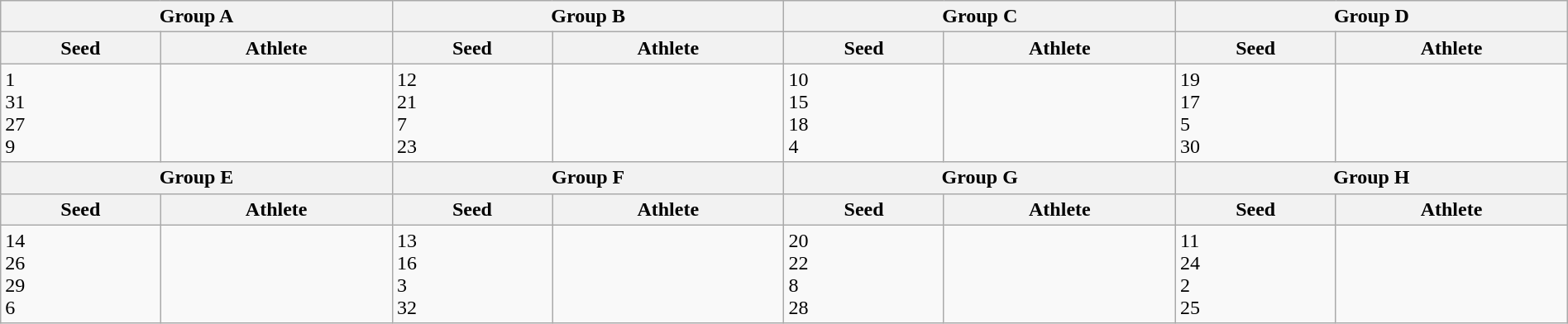<table class="wikitable" width="100%">
<tr>
<th colspan="2" width="25%">Group A</th>
<th colspan="2" width="25%">Group B</th>
<th colspan="2" width="25%">Group C</th>
<th colspan="2" width="25%">Group D</th>
</tr>
<tr>
<th>Seed</th>
<th>Athlete</th>
<th>Seed</th>
<th>Athlete</th>
<th>Seed</th>
<th>Athlete</th>
<th>Seed</th>
<th>Athlete</th>
</tr>
<tr>
<td>1<br>31<br>27<br>9</td>
<td><br><br><br>
<br>
</td>
<td>12<br>21<br>7<br>23</td>
<td><br><br><br>
<br>
</td>
<td>10<br>15<br>18<br>4</td>
<td><br><br><br>
<br>
</td>
<td>19<br>17<br>5<br>30</td>
<td><br><br><br>
<br>
</td>
</tr>
<tr>
<th colspan="2">Group E</th>
<th colspan="2">Group F</th>
<th colspan="2">Group G</th>
<th colspan="2">Group H</th>
</tr>
<tr>
<th>Seed</th>
<th>Athlete</th>
<th>Seed</th>
<th>Athlete</th>
<th>Seed</th>
<th>Athlete</th>
<th>Seed</th>
<th>Athlete</th>
</tr>
<tr>
<td>14<br>26<br>29<br>6</td>
<td><br><br><br>
<br>
</td>
<td>13<br>16<br>3<br>32</td>
<td><br><br><br>
<br>
</td>
<td>20<br>22<br>8<br>28</td>
<td><br><br><br>
<br>
</td>
<td>11<br>24<br>2<br>25</td>
<td><br><br><br>
<br>
</td>
</tr>
</table>
